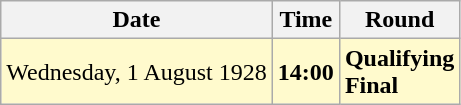<table class="wikitable">
<tr>
<th>Date</th>
<th>Time</th>
<th>Round</th>
</tr>
<tr style=background:lemonchiffon>
<td>Wednesday, 1 August 1928</td>
<td><strong>14:00</strong></td>
<td><strong>Qualifying</strong><br><strong>Final</strong></td>
</tr>
</table>
